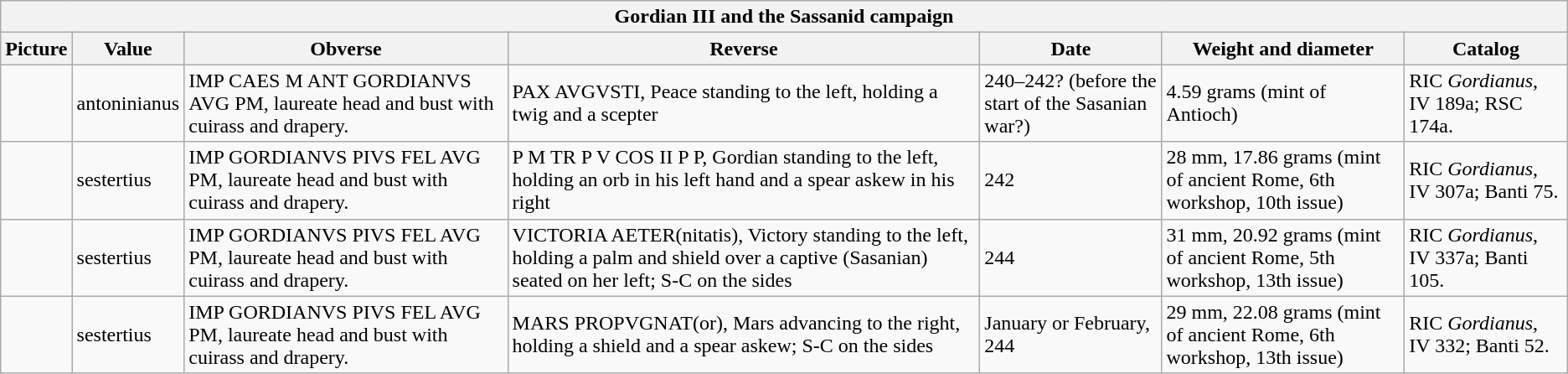<table class="wikitable">
<tr>
<th colspan="7">Gordian III and the Sassanid campaign</th>
</tr>
<tr>
<th>Picture</th>
<th>Value</th>
<th>Obverse</th>
<th>Reverse</th>
<th>Date</th>
<th>Weight and diameter</th>
<th>Catalog</th>
</tr>
<tr>
<td></td>
<td>antoninianus</td>
<td>IMP CAES M ANT GORDIANVS AVG PM, laureate head and bust with cuirass and drapery.</td>
<td>PAX AVGVSTI, Peace standing to the left, holding a twig and a scepter</td>
<td>240–242? (before the start of the Sasanian war?)</td>
<td>4.59 grams (mint of Antioch)</td>
<td>RIC <em>Gordianus</em>, IV 189a; RSC 174a.</td>
</tr>
<tr>
<td></td>
<td>sestertius</td>
<td>IMP GORDIANVS PIVS FEL AVG PM, laureate head and bust with cuirass and drapery.</td>
<td>P M TR P V COS II P P, Gordian standing to the left, holding an orb in his left hand and a spear askew in his right</td>
<td>242</td>
<td>28 mm, 17.86 grams (mint of ancient Rome, 6th workshop, 10th issue)</td>
<td>RIC <em>Gordianus</em>, IV 307a; Banti 75.</td>
</tr>
<tr>
<td></td>
<td>sestertius</td>
<td>IMP GORDIANVS PIVS FEL AVG PM, laureate head and bust with cuirass and drapery.</td>
<td>VICTORIA AETER(nitatis), Victory standing to the left, holding a palm and shield over a captive (Sasanian) seated on her left; S-C on the sides</td>
<td>244</td>
<td>31 mm, 20.92 grams (mint of ancient Rome, 5th workshop, 13th issue)</td>
<td>RIC <em>Gordianus</em>, IV 337a; Banti 105.</td>
</tr>
<tr>
<td></td>
<td>sestertius</td>
<td>IMP GORDIANVS PIVS FEL AVG PM, laureate head and bust with cuirass and drapery.</td>
<td>MARS PROPVGNAT(or), Mars advancing to the right, holding a shield and a spear askew; S-C on the sides</td>
<td>January or February, 244</td>
<td>29 mm, 22.08 grams (mint of ancient Rome, 6th workshop, 13th issue)</td>
<td>RIC <em>Gordianus</em>, IV 332; Banti 52.</td>
</tr>
</table>
